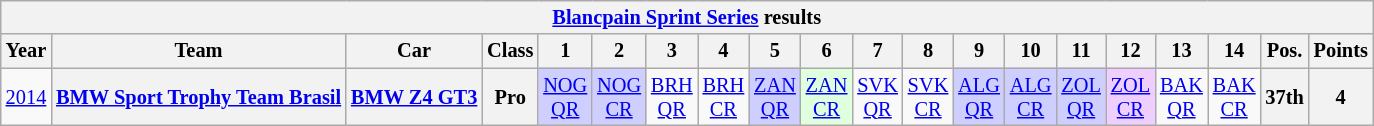<table class="wikitable" style="text-align:center; font-size:85%">
<tr>
<th colspan=45><a href='#'>Blancpain Sprint Series</a> results</th>
</tr>
<tr>
<th>Year</th>
<th>Team</th>
<th>Car</th>
<th>Class</th>
<th>1</th>
<th>2</th>
<th>3</th>
<th>4</th>
<th>5</th>
<th>6</th>
<th>7</th>
<th>8</th>
<th>9</th>
<th>10</th>
<th>11</th>
<th>12</th>
<th>13</th>
<th>14</th>
<th>Pos.</th>
<th>Points</th>
</tr>
<tr>
<td><a href='#'>2014</a></td>
<th nowrap><a href='#'>BMW Sport Trophy Team Brasil</a></th>
<th nowrap><a href='#'>BMW Z4 GT3</a></th>
<th>Pro</th>
<td style="background:#CFCFFF;"><a href='#'>NOG<br>QR</a><br></td>
<td style="background:#CFCFFF;"><a href='#'>NOG<br>CR</a><br></td>
<td><a href='#'>BRH<br>QR</a></td>
<td><a href='#'>BRH<br>CR</a></td>
<td style="background:#CFCFFF;"><a href='#'>ZAN<br>QR</a><br></td>
<td style="background:#DFFFDF;"><a href='#'>ZAN<br>CR</a><br></td>
<td><a href='#'>SVK<br>QR</a></td>
<td><a href='#'>SVK<br>CR</a></td>
<td style="background:#CFCFFF;"><a href='#'>ALG<br>QR</a><br></td>
<td style="background:#CFCFFF;"><a href='#'>ALG<br>CR</a><br></td>
<td style="background:#CFCFFF;"><a href='#'>ZOL<br>QR</a><br></td>
<td style="background:#EFCFFF;"><a href='#'>ZOL<br>CR</a><br></td>
<td><a href='#'>BAK<br>QR</a></td>
<td><a href='#'>BAK<br>CR</a></td>
<th>37th</th>
<th>4</th>
</tr>
</table>
